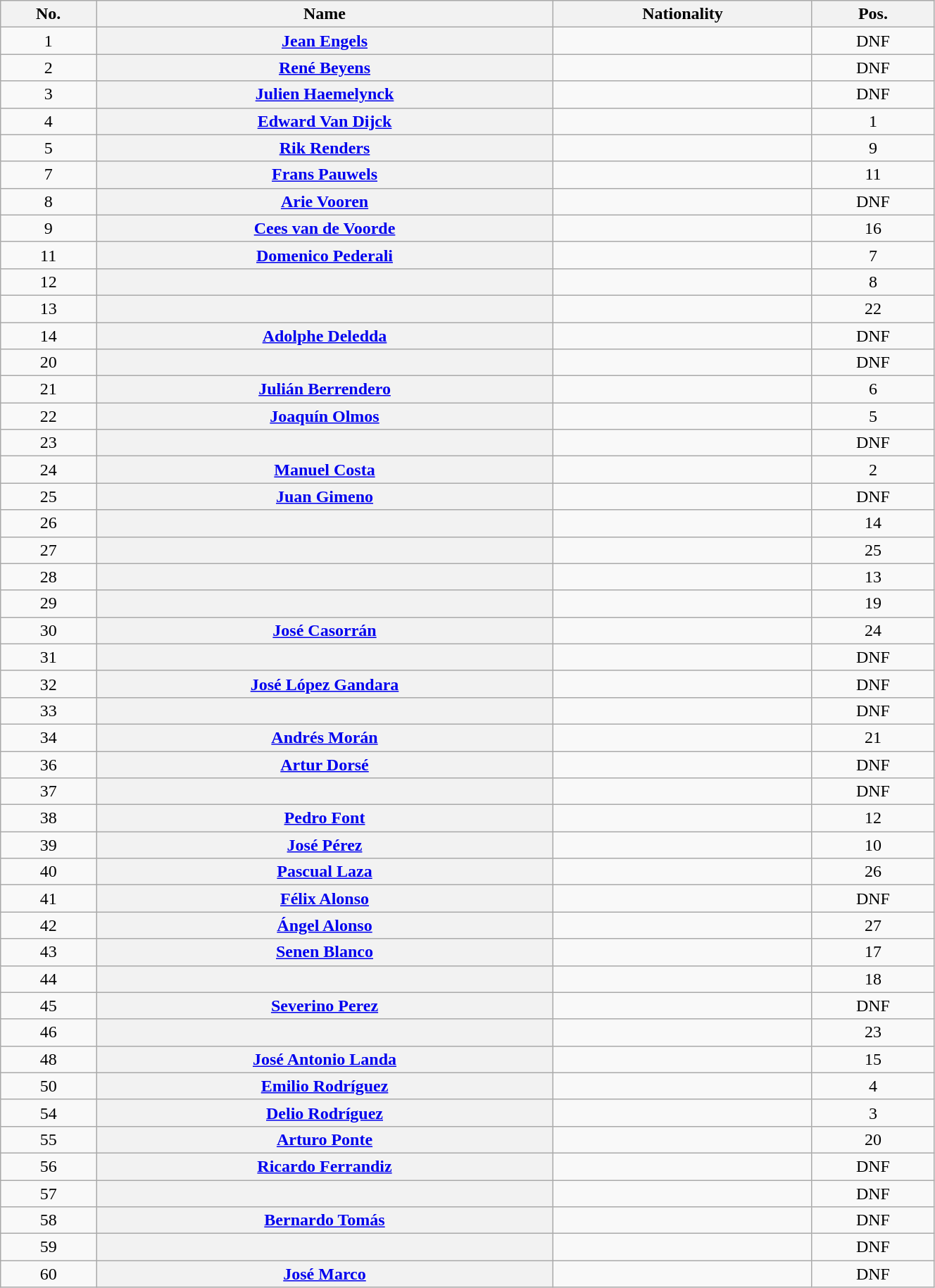<table class="wikitable plainrowheaders sortable" style="width:70%">
<tr>
<th scope="col">No.</th>
<th scope="col">Name</th>
<th scope="col">Nationality</th>
<th scope="col" data-sort-type="number">Pos.</th>
</tr>
<tr>
<td style="text-align:center;">1</td>
<th scope="row"><a href='#'>Jean Engels</a></th>
<td></td>
<td style="text-align:center;" data-sort-value="28">DNF</td>
</tr>
<tr>
<td style="text-align:center;">2</td>
<th scope="row"><a href='#'>René Beyens</a></th>
<td></td>
<td style="text-align:center;" data-sort-value="28">DNF</td>
</tr>
<tr>
<td style="text-align:center;">3</td>
<th scope="row"><a href='#'>Julien Haemelynck</a></th>
<td></td>
<td style="text-align:center;" data-sort-value="28">DNF</td>
</tr>
<tr>
<td style="text-align:center;">4</td>
<th scope="row"><a href='#'>Edward Van Dijck</a></th>
<td></td>
<td style="text-align:center;">1</td>
</tr>
<tr>
<td style="text-align:center;">5</td>
<th scope="row"><a href='#'>Rik Renders</a></th>
<td></td>
<td style="text-align:center;">9</td>
</tr>
<tr>
<td style="text-align:center;">7</td>
<th scope="row"><a href='#'>Frans Pauwels</a></th>
<td></td>
<td style="text-align:center;">11</td>
</tr>
<tr>
<td style="text-align:center;">8</td>
<th scope="row"><a href='#'>Arie Vooren</a></th>
<td></td>
<td style="text-align:center;" data-sort-value="28">DNF</td>
</tr>
<tr>
<td style="text-align:center;">9</td>
<th scope="row"><a href='#'>Cees van de Voorde</a></th>
<td></td>
<td style="text-align:center;">16</td>
</tr>
<tr>
<td style="text-align:center;">11</td>
<th scope="row"><a href='#'>Domenico Pederali</a></th>
<td></td>
<td style="text-align:center;">7</td>
</tr>
<tr>
<td style="text-align:center;">12</td>
<th scope="row"></th>
<td></td>
<td style="text-align:center;">8</td>
</tr>
<tr>
<td style="text-align:center;">13</td>
<th scope="row"></th>
<td></td>
<td style="text-align:center;">22</td>
</tr>
<tr>
<td style="text-align:center;">14</td>
<th scope="row"><a href='#'>Adolphe Deledda</a></th>
<td></td>
<td style="text-align:center;" data-sort-value="28">DNF</td>
</tr>
<tr>
<td style="text-align:center;">20</td>
<th scope="row"></th>
<td></td>
<td style="text-align:center;" data-sort-value="28">DNF</td>
</tr>
<tr>
<td style="text-align:center;">21</td>
<th scope="row"><a href='#'>Julián Berrendero</a></th>
<td></td>
<td style="text-align:center;">6</td>
</tr>
<tr>
<td style="text-align:center;">22</td>
<th scope="row"><a href='#'>Joaquín Olmos</a></th>
<td></td>
<td style="text-align:center;">5</td>
</tr>
<tr>
<td style="text-align:center;">23</td>
<th scope="row"></th>
<td></td>
<td style="text-align:center;" data-sort-value="28">DNF</td>
</tr>
<tr>
<td style="text-align:center;">24</td>
<th scope="row"><a href='#'>Manuel Costa</a></th>
<td></td>
<td style="text-align:center;">2</td>
</tr>
<tr>
<td style="text-align:center;">25</td>
<th scope="row"><a href='#'>Juan Gimeno</a></th>
<td></td>
<td style="text-align:center;" data-sort-value="28">DNF</td>
</tr>
<tr>
<td style="text-align:center;">26</td>
<th scope="row"></th>
<td></td>
<td style="text-align:center;">14</td>
</tr>
<tr>
<td style="text-align:center;">27</td>
<th scope="row"></th>
<td></td>
<td style="text-align:center;">25</td>
</tr>
<tr>
<td style="text-align:center;">28</td>
<th scope="row"></th>
<td></td>
<td style="text-align:center;">13</td>
</tr>
<tr>
<td style="text-align:center;">29</td>
<th scope="row"></th>
<td></td>
<td style="text-align:center;">19</td>
</tr>
<tr>
<td style="text-align:center;">30</td>
<th scope="row"><a href='#'>José Casorrán</a></th>
<td></td>
<td style="text-align:center;">24</td>
</tr>
<tr>
<td style="text-align:center;">31</td>
<th scope="row"></th>
<td></td>
<td style="text-align:center;" data-sort-value="28">DNF</td>
</tr>
<tr>
<td style="text-align:center;">32</td>
<th scope="row"><a href='#'>José López Gandara</a></th>
<td></td>
<td style="text-align:center;" data-sort-value="28">DNF</td>
</tr>
<tr>
<td style="text-align:center;">33</td>
<th scope="row"></th>
<td></td>
<td style="text-align:center;" data-sort-value="28">DNF</td>
</tr>
<tr>
<td style="text-align:center;">34</td>
<th scope="row"><a href='#'>Andrés Morán</a></th>
<td></td>
<td style="text-align:center;">21</td>
</tr>
<tr>
<td style="text-align:center;">36</td>
<th scope="row"><a href='#'>Artur Dorsé</a></th>
<td></td>
<td style="text-align:center;" data-sort-value="28">DNF</td>
</tr>
<tr>
<td style="text-align:center;">37</td>
<th scope="row"></th>
<td></td>
<td style="text-align:center;" data-sort-value="28">DNF</td>
</tr>
<tr>
<td style="text-align:center;">38</td>
<th scope="row"><a href='#'>Pedro Font</a></th>
<td></td>
<td style="text-align:center;">12</td>
</tr>
<tr>
<td style="text-align:center;">39</td>
<th scope="row"><a href='#'>José Pérez</a></th>
<td></td>
<td style="text-align:center;">10</td>
</tr>
<tr>
<td style="text-align:center;">40</td>
<th scope="row"><a href='#'>Pascual Laza</a></th>
<td></td>
<td style="text-align:center;">26</td>
</tr>
<tr>
<td style="text-align:center;">41</td>
<th scope="row"><a href='#'>Félix Alonso</a></th>
<td></td>
<td style="text-align:center;" data-sort-value="28">DNF</td>
</tr>
<tr>
<td style="text-align:center;">42</td>
<th scope="row"><a href='#'>Ángel Alonso</a></th>
<td></td>
<td style="text-align:center;">27</td>
</tr>
<tr>
<td style="text-align:center;">43</td>
<th scope="row"><a href='#'>Senen Blanco</a></th>
<td></td>
<td style="text-align:center;">17</td>
</tr>
<tr>
<td style="text-align:center;">44</td>
<th scope="row"></th>
<td></td>
<td style="text-align:center;">18</td>
</tr>
<tr>
<td style="text-align:center;">45</td>
<th scope="row"><a href='#'>Severino Perez</a></th>
<td></td>
<td style="text-align:center;" data-sort-value="28">DNF</td>
</tr>
<tr>
<td style="text-align:center;">46</td>
<th scope="row"></th>
<td></td>
<td style="text-align:center;">23</td>
</tr>
<tr>
<td style="text-align:center;">48</td>
<th scope="row"><a href='#'>José Antonio Landa</a></th>
<td></td>
<td style="text-align:center;">15</td>
</tr>
<tr>
<td style="text-align:center;">50</td>
<th scope="row"><a href='#'>Emilio Rodríguez</a></th>
<td></td>
<td style="text-align:center;">4</td>
</tr>
<tr>
<td style="text-align:center;">54</td>
<th scope="row"><a href='#'>Delio Rodríguez</a></th>
<td></td>
<td style="text-align:center;">3</td>
</tr>
<tr>
<td style="text-align:center;">55</td>
<th scope="row"><a href='#'>Arturo Ponte</a></th>
<td></td>
<td style="text-align:center;">20</td>
</tr>
<tr>
<td style="text-align:center;">56</td>
<th scope="row"><a href='#'>Ricardo Ferrandiz</a></th>
<td></td>
<td style="text-align:center;" data-sort-value="28">DNF</td>
</tr>
<tr>
<td style="text-align:center;">57</td>
<th scope="row"></th>
<td></td>
<td style="text-align:center;" data-sort-value="28">DNF</td>
</tr>
<tr>
<td style="text-align:center;">58</td>
<th scope="row"><a href='#'>Bernardo Tomás</a></th>
<td></td>
<td style="text-align:center;" data-sort-value="28">DNF</td>
</tr>
<tr>
<td style="text-align:center;">59</td>
<th scope="row"></th>
<td></td>
<td style="text-align:center;" data-sort-value="28">DNF</td>
</tr>
<tr>
<td style="text-align:center;">60</td>
<th scope="row"><a href='#'>José Marco</a></th>
<td></td>
<td style="text-align:center;" data-sort-value="28">DNF</td>
</tr>
</table>
